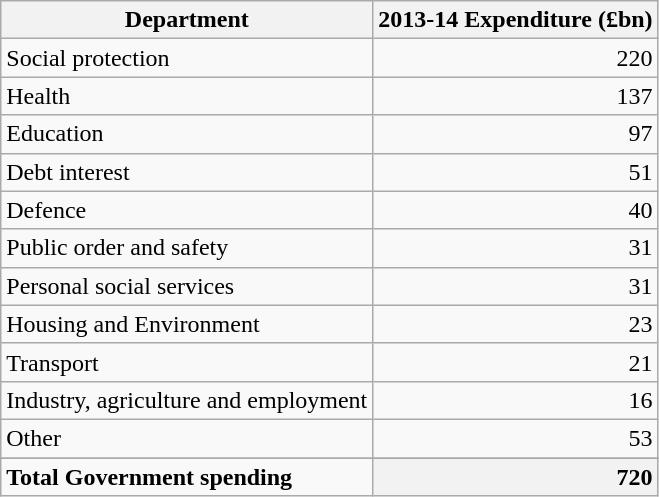<table class="wikitable sortable">
<tr>
<th>Department</th>
<th style="text-align: right">2013-14 Expenditure (£bn)</th>
</tr>
<tr>
<td>Social protection</td>
<td style="text-align: right">220</td>
</tr>
<tr>
<td>Health</td>
<td style="text-align: right">137</td>
</tr>
<tr>
<td>Education</td>
<td style="text-align: right">97</td>
</tr>
<tr>
<td>Debt interest</td>
<td style="text-align: right">51</td>
</tr>
<tr>
<td>Defence</td>
<td style="text-align: right">40</td>
</tr>
<tr>
<td>Public order and safety</td>
<td style="text-align: right">31</td>
</tr>
<tr>
<td>Personal social services</td>
<td style="text-align: right">31</td>
</tr>
<tr>
<td>Housing and Environment</td>
<td style="text-align: right">23</td>
</tr>
<tr>
<td>Transport</td>
<td style="text-align: right">21</td>
</tr>
<tr>
<td>Industry, agriculture and employment</td>
<td style="text-align: right">16</td>
</tr>
<tr>
<td>Other</td>
<td style="text-align: right">53</td>
</tr>
<tr>
</tr>
<tr class="sortbottom">
<td style="text-align: left"><strong>Total Government spending</strong></td>
<th style="text-align: right">720</th>
</tr>
</table>
